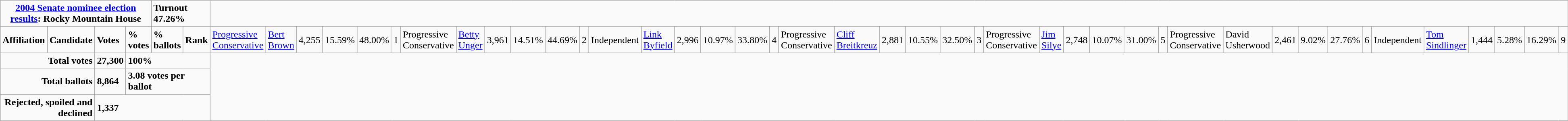<table class="wikitable">
<tr>
<td colspan="5" align=center><strong><a href='#'>2004 Senate nominee election results</a>: Rocky Mountain House</strong></td>
<td colspan="2"><strong>Turnout 47.26%</strong></td>
</tr>
<tr>
<td colspan="2"><strong>Affiliation</strong></td>
<td><strong>Candidate</strong></td>
<td><strong>Votes</strong></td>
<td><strong>% votes</strong></td>
<td><strong>% ballots</strong></td>
<td><strong>Rank</strong><br></td>
<td><a href='#'>Progressive Conservative</a></td>
<td><a href='#'>Bert Brown</a></td>
<td>4,255</td>
<td>15.59%</td>
<td>48.00%</td>
<td>1<br></td>
<td>Progressive Conservative</td>
<td><a href='#'>Betty Unger</a></td>
<td>3,961</td>
<td>14.51%</td>
<td>44.69%</td>
<td>2<br></td>
<td>Independent</td>
<td><a href='#'>Link Byfield</a></td>
<td>2,996</td>
<td>10.97%</td>
<td>33.80%</td>
<td>4<br></td>
<td>Progressive Conservative</td>
<td><a href='#'>Cliff Breitkreuz</a></td>
<td>2,881</td>
<td>10.55%</td>
<td>32.50%</td>
<td>3<br></td>
<td>Progressive Conservative</td>
<td><a href='#'>Jim Silye</a></td>
<td>2,748</td>
<td>10.07%</td>
<td>31.00%</td>
<td>5<br></td>
<td>Progressive Conservative</td>
<td>David Usherwood</td>
<td>2,461</td>
<td>9.02%</td>
<td>27.76%</td>
<td>6<br>


</td>
<td>Independent</td>
<td><a href='#'>Tom Sindlinger</a></td>
<td>1,444</td>
<td>5.28%</td>
<td>16.29%</td>
<td>9</td>
</tr>
<tr>
<td colspan="3" align="right"><strong>Total votes</strong></td>
<td><strong>27,300</strong></td>
<td colspan="3"><strong>100%</strong></td>
</tr>
<tr>
<td colspan="3" align="right"><strong>Total ballots</strong></td>
<td><strong>8,864</strong></td>
<td colspan="3"><strong>3.08 votes per ballot</strong></td>
</tr>
<tr>
<td colspan="3" align="right"><strong>Rejected, spoiled and declined</strong></td>
<td colspan="4"><strong>1,337</strong></td>
</tr>
</table>
